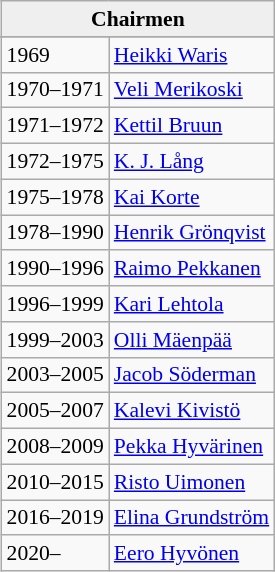<table class="wikitable" style="margin: 0 0 0.5em 0.5em; text-align:left ; font-size: 90%">
<tr>
<td style="background:#efefef;" colspan=2 align=center><strong>Chairmen</strong></td>
</tr>
<tr>
</tr>
<tr>
<td>1969</td>
<td><a href='#'>Heikki Waris</a></td>
</tr>
<tr>
<td>1970–1971</td>
<td><a href='#'>Veli Merikoski</a></td>
</tr>
<tr>
<td>1971–1972</td>
<td><a href='#'>Kettil Bruun</a></td>
</tr>
<tr>
<td>1972–1975</td>
<td><a href='#'>K. J. Lång</a></td>
</tr>
<tr>
<td>1975–1978</td>
<td><a href='#'>Kai Korte</a></td>
</tr>
<tr>
<td>1978–1990</td>
<td><a href='#'>Henrik Grönqvist</a></td>
</tr>
<tr>
<td>1990–1996</td>
<td><a href='#'>Raimo Pekkanen</a></td>
</tr>
<tr>
<td>1996–1999</td>
<td><a href='#'>Kari Lehtola</a></td>
</tr>
<tr>
<td>1999–2003</td>
<td><a href='#'>Olli Mäenpää</a></td>
</tr>
<tr>
<td>2003–2005</td>
<td><a href='#'>Jacob Söderman</a></td>
</tr>
<tr>
<td>2005–2007</td>
<td><a href='#'>Kalevi Kivistö</a></td>
</tr>
<tr>
<td>2008–2009</td>
<td><a href='#'>Pekka Hyvärinen</a></td>
</tr>
<tr>
<td>2010–2015</td>
<td><a href='#'>Risto Uimonen</a></td>
</tr>
<tr>
<td>2016–2019</td>
<td><a href='#'>Elina Grundström</a></td>
</tr>
<tr>
<td>2020–</td>
<td><a href='#'>Eero Hyvönen</a></td>
</tr>
</table>
